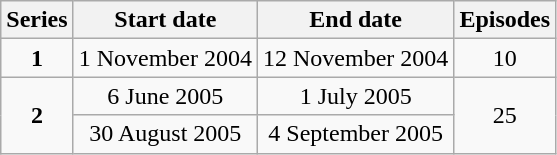<table class="wikitable" style="text-align: center;">
<tr>
<th>Series</th>
<th>Start date</th>
<th>End date</th>
<th>Episodes</th>
</tr>
<tr>
<td><strong>1</strong></td>
<td>1 November 2004</td>
<td>12 November 2004</td>
<td>10</td>
</tr>
<tr>
<td rowspan="2"><strong>2</strong></td>
<td>6 June 2005</td>
<td>1 July 2005</td>
<td rowspan="2">25</td>
</tr>
<tr>
<td>30 August 2005</td>
<td>4 September 2005</td>
</tr>
</table>
